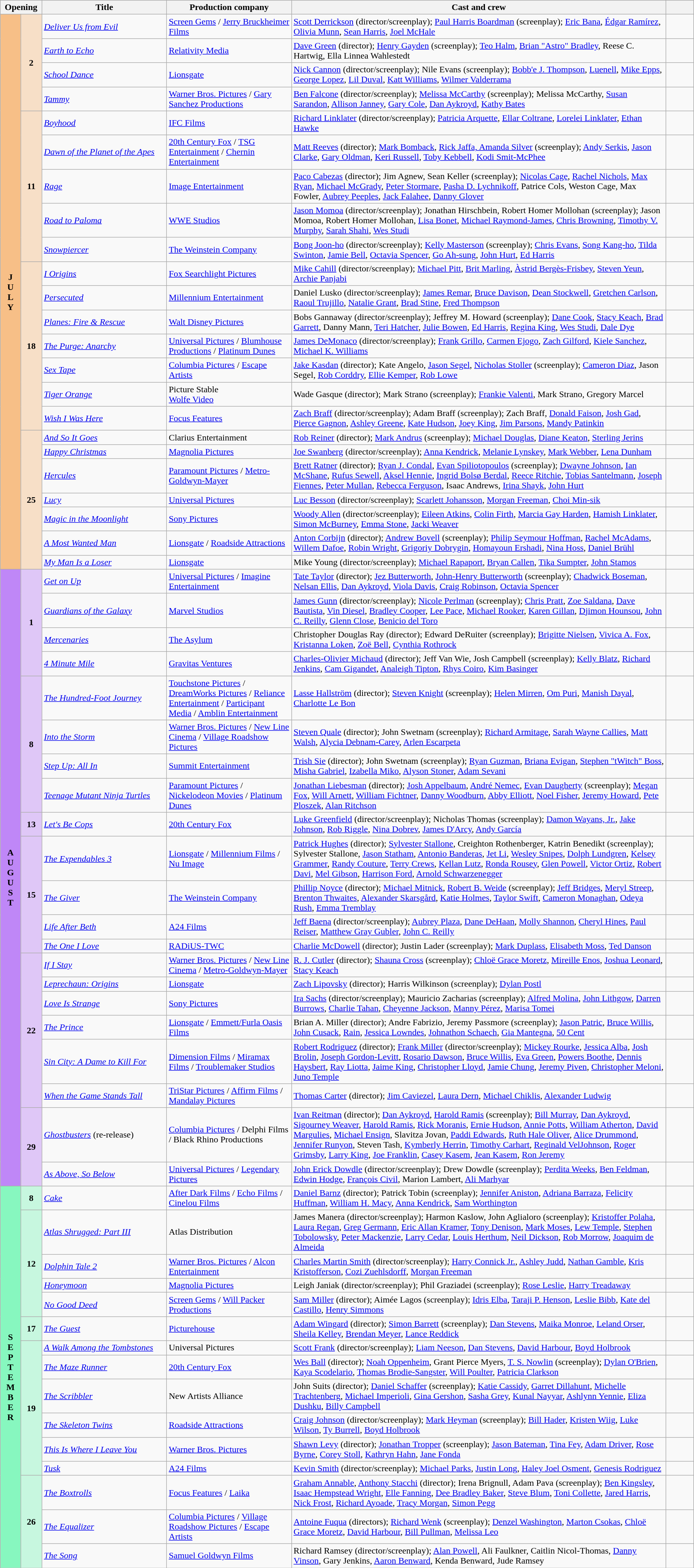<table class="wikitable sortable">
<tr>
<th colspan="2" style="width:6%;">Opening</th>
<th style="width:18%;">Title</th>
<th style="width:18%;">Production company</th>
<th>Cast and crew</th>
<th style="width:4%;"  class="unsortable"></th>
</tr>
<tr>
<th rowspan="23" style="text-align:center; background:#f7bf87">J<br>U<br>L<br>Y</th>
<td rowspan="4" style="text-align:center; background:#f7dfc7"><strong>2</strong></td>
<td><em><a href='#'>Deliver Us from Evil</a></em></td>
<td><a href='#'>Screen Gems</a> / <a href='#'>Jerry Bruckheimer Films</a></td>
<td><a href='#'>Scott Derrickson</a> (director/screenplay); <a href='#'>Paul Harris Boardman</a> (screenplay); <a href='#'>Eric Bana</a>, <a href='#'>Édgar Ramírez</a>, <a href='#'>Olivia Munn</a>, <a href='#'>Sean Harris</a>, <a href='#'>Joel McHale</a></td>
<td style="text-align:center;"></td>
</tr>
<tr>
<td><em><a href='#'>Earth to Echo</a></em></td>
<td><a href='#'>Relativity Media</a></td>
<td><a href='#'>Dave Green</a> (director); <a href='#'>Henry Gayden</a> (screenplay); <a href='#'>Teo Halm</a>, <a href='#'>Brian "Astro" Bradley</a>, Reese C. Hartwig, Ella Linnea Wahlestedt</td>
<td style="text-align:center;"></td>
</tr>
<tr>
<td><em><a href='#'>School Dance</a></em></td>
<td><a href='#'>Lionsgate</a></td>
<td><a href='#'>Nick Cannon</a> (director/screenplay); Nile Evans (screenplay); <a href='#'>Bobb'e J. Thompson</a>, <a href='#'>Luenell</a>, <a href='#'>Mike Epps</a>, <a href='#'>George Lopez</a>, <a href='#'>Lil Duval</a>, <a href='#'>Katt Williams</a>, <a href='#'>Wilmer Valderrama</a></td>
<td style="text-align:center;"></td>
</tr>
<tr>
<td><em><a href='#'>Tammy</a></em></td>
<td><a href='#'>Warner Bros. Pictures</a> / <a href='#'>Gary Sanchez Productions</a></td>
<td><a href='#'>Ben Falcone</a> (director/screenplay); <a href='#'>Melissa McCarthy</a> (screenplay); Melissa McCarthy, <a href='#'>Susan Sarandon</a>, <a href='#'>Allison Janney</a>, <a href='#'>Gary Cole</a>, <a href='#'>Dan Aykroyd</a>, <a href='#'>Kathy Bates</a></td>
<td style="text-align:center;"></td>
</tr>
<tr>
<td rowspan="5" style="text-align:center; background:#f7dfc7"><strong>11</strong></td>
<td><em><a href='#'>Boyhood</a></em></td>
<td><a href='#'>IFC Films</a></td>
<td><a href='#'>Richard Linklater</a> (director/screenplay); <a href='#'>Patricia Arquette</a>, <a href='#'>Ellar Coltrane</a>, <a href='#'>Lorelei Linklater</a>, <a href='#'>Ethan Hawke</a></td>
<td style="text-align:center;"></td>
</tr>
<tr>
<td><em><a href='#'>Dawn of the Planet of the Apes</a></em></td>
<td><a href='#'>20th Century Fox</a> / <a href='#'>TSG Entertainment</a> / <a href='#'>Chernin Entertainment</a></td>
<td><a href='#'>Matt Reeves</a> (director); <a href='#'>Mark Bomback</a>, <a href='#'>Rick Jaffa, Amanda Silver</a> (screenplay); <a href='#'>Andy Serkis</a>, <a href='#'>Jason Clarke</a>, <a href='#'>Gary Oldman</a>, <a href='#'>Keri Russell</a>, <a href='#'>Toby Kebbell</a>, <a href='#'>Kodi Smit-McPhee</a></td>
<td style="text-align:center;"></td>
</tr>
<tr>
<td><em><a href='#'>Rage</a></em></td>
<td><a href='#'>Image Entertainment</a></td>
<td><a href='#'>Paco Cabezas</a> (director); Jim Agnew, Sean Keller (screenplay); <a href='#'>Nicolas Cage</a>, <a href='#'>Rachel Nichols</a>, <a href='#'>Max Ryan</a>, <a href='#'>Michael McGrady</a>, <a href='#'>Peter Stormare</a>, <a href='#'>Pasha D. Lychnikoff</a>, Patrice Cols, Weston Cage, Max Fowler, <a href='#'>Aubrey Peeples</a>, <a href='#'>Jack Falahee</a>, <a href='#'>Danny Glover</a></td>
<td style="text-align:center;"></td>
</tr>
<tr>
<td><em><a href='#'>Road to Paloma</a></em></td>
<td><a href='#'>WWE Studios</a></td>
<td><a href='#'>Jason Momoa</a> (director/screenplay); Jonathan Hirschbein, Robert Homer Mollohan (screenplay); Jason Momoa, Robert Homer Mollohan, <a href='#'>Lisa Bonet</a>, <a href='#'>Michael Raymond-James</a>, <a href='#'>Chris Browning</a>, <a href='#'>Timothy V. Murphy</a>, <a href='#'>Sarah Shahi</a>, <a href='#'>Wes Studi</a></td>
<td style="text-align:center;"></td>
</tr>
<tr>
<td><em><a href='#'>Snowpiercer</a></em></td>
<td><a href='#'>The Weinstein Company</a></td>
<td><a href='#'>Bong Joon-ho</a> (director/screenplay); <a href='#'>Kelly Masterson</a> (screenplay); <a href='#'>Chris Evans</a>, <a href='#'>Song Kang-ho</a>, <a href='#'>Tilda Swinton</a>, <a href='#'>Jamie Bell</a>, <a href='#'>Octavia Spencer</a>, <a href='#'>Go Ah-sung</a>, <a href='#'>John Hurt</a>, <a href='#'>Ed Harris</a></td>
<td style="text-align:center;"></td>
</tr>
<tr>
<td rowspan="7" style="text-align:center; background:#f7dfc7"><strong>18</strong></td>
<td><em><a href='#'>I Origins</a></em></td>
<td><a href='#'>Fox Searchlight Pictures</a></td>
<td><a href='#'>Mike Cahill</a> (director/screenplay); <a href='#'>Michael Pitt</a>, <a href='#'>Brit Marling</a>, <a href='#'>Àstrid Bergès-Frisbey</a>, <a href='#'>Steven Yeun</a>, <a href='#'>Archie Panjabi</a></td>
<td style="text-align:center;"></td>
</tr>
<tr>
<td><em><a href='#'>Persecuted</a></em></td>
<td><a href='#'>Millennium Entertainment</a></td>
<td>Daniel Lusko (director/screenplay); <a href='#'>James Remar</a>, <a href='#'>Bruce Davison</a>, <a href='#'>Dean Stockwell</a>, <a href='#'>Gretchen Carlson</a>, <a href='#'>Raoul Trujillo</a>, <a href='#'>Natalie Grant</a>, <a href='#'>Brad Stine</a>, <a href='#'>Fred Thompson</a></td>
<td style="text-align:center;"></td>
</tr>
<tr>
<td><em><a href='#'>Planes: Fire & Rescue</a></em></td>
<td><a href='#'>Walt Disney Pictures</a></td>
<td>Bobs Gannaway (director/screenplay); Jeffrey M. Howard (screenplay); <a href='#'>Dane Cook</a>, <a href='#'>Stacy Keach</a>, <a href='#'>Brad Garrett</a>, Danny Mann, <a href='#'>Teri Hatcher</a>, <a href='#'>Julie Bowen</a>, <a href='#'>Ed Harris</a>, <a href='#'>Regina King</a>, <a href='#'>Wes Studi</a>, <a href='#'>Dale Dye</a></td>
<td style="text-align:center;"></td>
</tr>
<tr>
<td><em><a href='#'>The Purge: Anarchy</a></em></td>
<td><a href='#'>Universal Pictures</a> / <a href='#'>Blumhouse Productions</a> / <a href='#'>Platinum Dunes</a></td>
<td><a href='#'>James DeMonaco</a> (director/screenplay); <a href='#'>Frank Grillo</a>, <a href='#'>Carmen Ejogo</a>, <a href='#'>Zach Gilford</a>, <a href='#'>Kiele Sanchez</a>, <a href='#'>Michael K. Williams</a></td>
<td style="text-align:center;"></td>
</tr>
<tr>
<td><em><a href='#'>Sex Tape</a></em></td>
<td><a href='#'>Columbia Pictures</a> / <a href='#'>Escape Artists</a></td>
<td><a href='#'>Jake Kasdan</a> (director); Kate Angelo, <a href='#'>Jason Segel</a>, <a href='#'>Nicholas Stoller</a> (screenplay); <a href='#'>Cameron Diaz</a>, Jason Segel, <a href='#'>Rob Corddry</a>, <a href='#'>Ellie Kemper</a>, <a href='#'>Rob Lowe</a></td>
<td style="text-align:center;"></td>
</tr>
<tr>
<td><em><a href='#'>Tiger Orange</a></em></td>
<td>Picture Stable<br><a href='#'>Wolfe Video</a></td>
<td>Wade Gasque (director); Mark Strano (screenplay); <a href='#'>Frankie Valenti</a>, Mark Strano, Gregory Marcel</td>
<td style="text-align:center;"></td>
</tr>
<tr>
<td><em><a href='#'>Wish I Was Here</a></em></td>
<td><a href='#'>Focus Features</a></td>
<td><a href='#'>Zach Braff</a> (director/screenplay); Adam Braff (screenplay); Zach Braff, <a href='#'>Donald Faison</a>, <a href='#'>Josh Gad</a>, <a href='#'>Pierce Gagnon</a>, <a href='#'>Ashley Greene</a>, <a href='#'>Kate Hudson</a>, <a href='#'>Joey King</a>, <a href='#'>Jim Parsons</a>, <a href='#'>Mandy Patinkin</a></td>
<td style="text-align:center;"></td>
</tr>
<tr>
<td rowspan="7" style="text-align:center; background:#f7dfc7"><strong>25</strong></td>
<td><em><a href='#'>And So It Goes</a></em></td>
<td>Clarius Entertainment</td>
<td><a href='#'>Rob Reiner</a> (director); <a href='#'>Mark Andrus</a> (screenplay); <a href='#'>Michael Douglas</a>, <a href='#'>Diane Keaton</a>, <a href='#'>Sterling Jerins</a></td>
<td style="text-align:center;"></td>
</tr>
<tr>
<td><em><a href='#'>Happy Christmas</a></em></td>
<td><a href='#'>Magnolia Pictures</a></td>
<td><a href='#'>Joe Swanberg</a> (director/screenplay); <a href='#'>Anna Kendrick</a>, <a href='#'>Melanie Lynskey</a>, <a href='#'>Mark Webber</a>, <a href='#'>Lena Dunham</a></td>
<td style="text-align:center;"></td>
</tr>
<tr>
<td><em><a href='#'>Hercules</a></em></td>
<td><a href='#'>Paramount Pictures</a> / <a href='#'>Metro-Goldwyn-Mayer</a></td>
<td><a href='#'>Brett Ratner</a> (director); <a href='#'>Ryan J. Condal</a>, <a href='#'>Evan Spiliotopoulos</a> (screenplay); <a href='#'>Dwayne Johnson</a>, <a href='#'>Ian McShane</a>, <a href='#'>Rufus Sewell</a>, <a href='#'>Aksel Hennie</a>, <a href='#'>Ingrid Bolsø Berdal</a>, <a href='#'>Reece Ritchie</a>, <a href='#'>Tobias Santelmann</a>, <a href='#'>Joseph Fiennes</a>, <a href='#'>Peter Mullan</a>, <a href='#'>Rebecca Ferguson</a>, Isaac Andrews, <a href='#'>Irina Shayk</a>, <a href='#'>John Hurt</a></td>
<td style="text-align:center;"></td>
</tr>
<tr>
<td><em><a href='#'>Lucy</a></em></td>
<td><a href='#'>Universal Pictures</a></td>
<td><a href='#'>Luc Besson</a> (director/screenplay); <a href='#'>Scarlett Johansson</a>, <a href='#'>Morgan Freeman</a>, <a href='#'>Choi Min-sik</a></td>
<td style="text-align:center;"></td>
</tr>
<tr>
<td><em><a href='#'>Magic in the Moonlight</a></em></td>
<td><a href='#'>Sony Pictures</a></td>
<td><a href='#'>Woody Allen</a> (director/screenplay); <a href='#'>Eileen Atkins</a>, <a href='#'>Colin Firth</a>, <a href='#'>Marcia Gay Harden</a>, <a href='#'>Hamish Linklater</a>, <a href='#'>Simon McBurney</a>, <a href='#'>Emma Stone</a>, <a href='#'>Jacki Weaver</a></td>
<td style="text-align:center;"></td>
</tr>
<tr>
<td><em><a href='#'>A Most Wanted Man</a></em></td>
<td><a href='#'>Lionsgate</a> / <a href='#'>Roadside Attractions</a></td>
<td><a href='#'>Anton Corbijn</a> (director); <a href='#'>Andrew Bovell</a> (screenplay); <a href='#'>Philip Seymour Hoffman</a>, <a href='#'>Rachel McAdams</a>, <a href='#'>Willem Dafoe</a>, <a href='#'>Robin Wright</a>, <a href='#'>Grigoriy Dobrygin</a>, <a href='#'>Homayoun Ershadi</a>, <a href='#'>Nina Hoss</a>, <a href='#'>Daniel Brühl</a></td>
<td style="text-align:center;"></td>
</tr>
<tr>
<td><em><a href='#'>My Man Is a Loser</a></em></td>
<td><a href='#'>Lionsgate</a></td>
<td>Mike Young (director/screenplay); <a href='#'>Michael Rapaport</a>, <a href='#'>Bryan Callen</a>, <a href='#'>Tika Sumpter</a>, <a href='#'>John Stamos</a></td>
<td style="text-align:center;"></td>
</tr>
<tr>
<th rowspan="21" style="text-align:center; background:#bf87f7">A<br>U<br>G<br>U<br>S<br>T</th>
<td rowspan="4" style="text-align:center; background:#dfc7f7"><strong>1</strong></td>
<td><em><a href='#'>Get on Up</a></em></td>
<td><a href='#'>Universal Pictures</a> / <a href='#'>Imagine Entertainment</a></td>
<td><a href='#'>Tate Taylor</a> (director); <a href='#'>Jez Butterworth</a>, <a href='#'>John-Henry Butterworth</a> (screenplay); <a href='#'>Chadwick Boseman</a>, <a href='#'>Nelsan Ellis</a>, <a href='#'>Dan Aykroyd</a>, <a href='#'>Viola Davis</a>, <a href='#'>Craig Robinson</a>, <a href='#'>Octavia Spencer</a></td>
<td style="text-align:center;"></td>
</tr>
<tr>
<td><em><a href='#'>Guardians of the Galaxy</a></em></td>
<td><a href='#'>Marvel Studios</a></td>
<td><a href='#'>James Gunn</a> (director/screenplay); <a href='#'>Nicole Perlman</a> (screenplay); <a href='#'>Chris Pratt</a>, <a href='#'>Zoe Saldana</a>, <a href='#'>Dave Bautista</a>, <a href='#'>Vin Diesel</a>, <a href='#'>Bradley Cooper</a>, <a href='#'>Lee Pace</a>, <a href='#'>Michael Rooker</a>, <a href='#'>Karen Gillan</a>, <a href='#'>Djimon Hounsou</a>, <a href='#'>John C. Reilly</a>, <a href='#'>Glenn Close</a>, <a href='#'>Benicio del Toro</a></td>
<td style="text-align:center;"></td>
</tr>
<tr>
<td><em><a href='#'>Mercenaries</a></em></td>
<td><a href='#'>The Asylum</a></td>
<td>Christopher Douglas Ray (director); Edward DeRuiter (screenplay); <a href='#'>Brigitte Nielsen</a>, <a href='#'>Vivica A. Fox</a>, <a href='#'>Kristanna Loken</a>, <a href='#'>Zoë Bell</a>, <a href='#'>Cynthia Rothrock</a></td>
<td style="text-align:center;"></td>
</tr>
<tr>
<td><em><a href='#'>4 Minute Mile</a></em></td>
<td><a href='#'>Gravitas Ventures</a></td>
<td><a href='#'>Charles-Olivier Michaud</a> (director); Jeff Van Wie, Josh Campbell (screenplay); <a href='#'>Kelly Blatz</a>, <a href='#'>Richard Jenkins</a>, <a href='#'>Cam Gigandet</a>, <a href='#'>Analeigh Tipton</a>, <a href='#'>Rhys Coiro</a>, <a href='#'>Kim Basinger</a></td>
<td style="text-align:center;"></td>
</tr>
<tr>
<td rowspan="4" style="text-align:center; background:#dfc7f7"><strong>8</strong></td>
<td><em><a href='#'>The Hundred-Foot Journey</a></em></td>
<td><a href='#'>Touchstone Pictures</a> / <a href='#'>DreamWorks Pictures</a> / <a href='#'>Reliance Entertainment</a> / <a href='#'>Participant Media</a> / <a href='#'>Amblin Entertainment</a></td>
<td><a href='#'>Lasse Hallström</a> (director); <a href='#'>Steven Knight</a> (screenplay); <a href='#'>Helen Mirren</a>, <a href='#'>Om Puri</a>, <a href='#'>Manish Dayal</a>, <a href='#'>Charlotte Le Bon</a></td>
<td style="text-align:center;"></td>
</tr>
<tr>
<td><em><a href='#'>Into the Storm</a></em></td>
<td><a href='#'>Warner Bros. Pictures</a> / <a href='#'>New Line Cinema</a> / <a href='#'>Village Roadshow Pictures</a></td>
<td><a href='#'>Steven Quale</a> (director); John Swetnam (screenplay); <a href='#'>Richard Armitage</a>, <a href='#'>Sarah Wayne Callies</a>, <a href='#'>Matt Walsh</a>, <a href='#'>Alycia Debnam-Carey</a>, <a href='#'>Arlen Escarpeta</a></td>
<td style="text-align:center;"></td>
</tr>
<tr>
<td><em><a href='#'>Step Up: All In</a></em></td>
<td><a href='#'>Summit Entertainment</a></td>
<td><a href='#'>Trish Sie</a> (director); John Swetnam (screenplay); <a href='#'>Ryan Guzman</a>, <a href='#'>Briana Evigan</a>, <a href='#'>Stephen "tWitch" Boss</a>, <a href='#'>Misha Gabriel</a>, <a href='#'>Izabella Miko</a>, <a href='#'>Alyson Stoner</a>, <a href='#'>Adam Sevani</a></td>
<td style="text-align:center;"></td>
</tr>
<tr>
<td><em><a href='#'>Teenage Mutant Ninja Turtles</a></em></td>
<td><a href='#'>Paramount Pictures</a> / <a href='#'>Nickelodeon Movies</a> / <a href='#'>Platinum Dunes</a></td>
<td><a href='#'>Jonathan Liebesman</a> (director); <a href='#'>Josh Appelbaum</a>, <a href='#'>André Nemec</a>, <a href='#'>Evan Daugherty</a> (screenplay); <a href='#'>Megan Fox</a>, <a href='#'>Will Arnett</a>, <a href='#'>William Fichtner</a>, <a href='#'>Danny Woodburn</a>, <a href='#'>Abby Elliott</a>, <a href='#'>Noel Fisher</a>, <a href='#'>Jeremy Howard</a>, <a href='#'>Pete Ploszek</a>, <a href='#'>Alan Ritchson</a></td>
<td style="text-align:center;"></td>
</tr>
<tr>
<td rowspan="1" style="text-align:center; background:#dfc7f7"><strong>13</strong></td>
<td><em><a href='#'>Let's Be Cops</a></em></td>
<td><a href='#'>20th Century Fox</a></td>
<td><a href='#'>Luke Greenfield</a> (director/screenplay); Nicholas Thomas (screenplay); <a href='#'>Damon Wayans, Jr.</a>, <a href='#'>Jake Johnson</a>, <a href='#'>Rob Riggle</a>, <a href='#'>Nina Dobrev</a>, <a href='#'>James D'Arcy</a>, <a href='#'>Andy García</a></td>
<td style="text-align:center;"></td>
</tr>
<tr>
<td rowspan="4" style="text-align:center; background:#dfc7f7"><strong>15</strong></td>
<td><em><a href='#'>The Expendables 3</a></em></td>
<td><a href='#'>Lionsgate</a> / <a href='#'>Millennium Films</a> / <a href='#'>Nu Image</a></td>
<td><a href='#'>Patrick Hughes</a> (director); <a href='#'>Sylvester Stallone</a>, Creighton Rothenberger, Katrin Benedikt (screenplay); Sylvester Stallone, <a href='#'>Jason Statham</a>, <a href='#'>Antonio Banderas</a>, <a href='#'>Jet Li</a>, <a href='#'>Wesley Snipes</a>, <a href='#'>Dolph Lundgren</a>, <a href='#'>Kelsey Grammer</a>, <a href='#'>Randy Couture</a>, <a href='#'>Terry Crews</a>, <a href='#'>Kellan Lutz</a>, <a href='#'>Ronda Rousey</a>, <a href='#'>Glen Powell</a>, <a href='#'>Victor Ortiz</a>, <a href='#'>Robert Davi</a>, <a href='#'>Mel Gibson</a>, <a href='#'>Harrison Ford</a>, <a href='#'>Arnold Schwarzenegger</a></td>
<td style="text-align:center;"></td>
</tr>
<tr>
<td><em><a href='#'>The Giver</a></em></td>
<td><a href='#'>The Weinstein Company</a></td>
<td><a href='#'>Phillip Noyce</a> (director); <a href='#'>Michael Mitnick</a>, <a href='#'>Robert B. Weide</a> (screenplay); <a href='#'>Jeff Bridges</a>, <a href='#'>Meryl Streep</a>, <a href='#'>Brenton Thwaites</a>, <a href='#'>Alexander Skarsgård</a>, <a href='#'>Katie Holmes</a>, <a href='#'>Taylor Swift</a>, <a href='#'>Cameron Monaghan</a>, <a href='#'>Odeya Rush</a>, <a href='#'>Emma Tremblay</a></td>
<td style="text-align:center;"></td>
</tr>
<tr>
<td><em><a href='#'>Life After Beth</a></em></td>
<td><a href='#'>A24 Films</a></td>
<td><a href='#'>Jeff Baena</a> (director/screenplay); <a href='#'>Aubrey Plaza</a>, <a href='#'>Dane DeHaan</a>, <a href='#'>Molly Shannon</a>, <a href='#'>Cheryl Hines</a>, <a href='#'>Paul Reiser</a>, <a href='#'>Matthew Gray Gubler</a>, <a href='#'>John C. Reilly</a></td>
<td style="text-align:center;"></td>
</tr>
<tr>
<td><em><a href='#'>The One I Love</a></em></td>
<td><a href='#'>RADiUS-TWC</a></td>
<td><a href='#'>Charlie McDowell</a> (director); Justin Lader (screenplay); <a href='#'>Mark Duplass</a>, <a href='#'>Elisabeth Moss</a>, <a href='#'>Ted Danson</a></td>
<td style="text-align:center;"></td>
</tr>
<tr>
<td rowspan="6" style="text-align:center; background:#dfc7f7"><strong>22</strong></td>
<td><em><a href='#'>If I Stay</a></em></td>
<td><a href='#'>Warner Bros. Pictures</a> / <a href='#'>New Line Cinema</a> / <a href='#'>Metro-Goldwyn-Mayer</a></td>
<td><a href='#'>R. J. Cutler</a> (director); <a href='#'>Shauna Cross</a> (screenplay); <a href='#'>Chloë Grace Moretz</a>, <a href='#'>Mireille Enos</a>, <a href='#'>Joshua Leonard</a>, <a href='#'>Stacy Keach</a></td>
<td style="text-align:center;"></td>
</tr>
<tr>
<td><em><a href='#'>Leprechaun: Origins</a></em></td>
<td><a href='#'>Lionsgate</a></td>
<td><a href='#'>Zach Lipovsky</a> (director); Harris Wilkinson (screenplay); <a href='#'>Dylan Postl</a></td>
<td style="text-align:center;"></td>
</tr>
<tr>
<td><em><a href='#'>Love Is Strange</a></em></td>
<td><a href='#'>Sony Pictures</a></td>
<td><a href='#'>Ira Sachs</a> (director/screenplay); Mauricio Zacharias (screenplay); <a href='#'>Alfred Molina</a>, <a href='#'>John Lithgow</a>, <a href='#'>Darren Burrows</a>, <a href='#'>Charlie Tahan</a>, <a href='#'>Cheyenne Jackson</a>, <a href='#'>Manny Pérez</a>, <a href='#'>Marisa Tomei</a></td>
<td style="text-align:center;"></td>
</tr>
<tr>
<td><em><a href='#'>The Prince</a></em></td>
<td><a href='#'>Lionsgate</a> / <a href='#'>Emmett/Furla Oasis Films</a></td>
<td>Brian A. Miller (director); Andre Fabrizio, Jeremy Passmore (screenplay); <a href='#'>Jason Patric</a>, <a href='#'>Bruce Willis</a>, <a href='#'>John Cusack</a>, <a href='#'>Rain</a>, <a href='#'>Jessica Lowndes</a>, <a href='#'>Johnathon Schaech</a>, <a href='#'>Gia Mantegna</a>, <a href='#'>50 Cent</a></td>
<td style="text-align:center;"></td>
</tr>
<tr>
<td><em><a href='#'>Sin City: A Dame to Kill For</a></em></td>
<td><a href='#'>Dimension Films</a> / <a href='#'>Miramax Films</a> / <a href='#'>Troublemaker Studios</a></td>
<td><a href='#'>Robert Rodriguez</a> (director); <a href='#'>Frank Miller</a> (director/screenplay); <a href='#'>Mickey Rourke</a>, <a href='#'>Jessica Alba</a>, <a href='#'>Josh Brolin</a>, <a href='#'>Joseph Gordon-Levitt</a>, <a href='#'>Rosario Dawson</a>, <a href='#'>Bruce Willis</a>, <a href='#'>Eva Green</a>, <a href='#'>Powers Boothe</a>, <a href='#'>Dennis Haysbert</a>, <a href='#'>Ray Liotta</a>, <a href='#'>Jaime King</a>, <a href='#'>Christopher Lloyd</a>, <a href='#'>Jamie Chung</a>, <a href='#'>Jeremy Piven</a>, <a href='#'>Christopher Meloni</a>, <a href='#'>Juno Temple</a></td>
<td style="text-align:center;"></td>
</tr>
<tr>
<td><em><a href='#'>When the Game Stands Tall</a></em></td>
<td><a href='#'>TriStar Pictures</a> / <a href='#'>Affirm Films</a> / <a href='#'>Mandalay Pictures</a></td>
<td><a href='#'>Thomas Carter</a> (director); <a href='#'>Jim Caviezel</a>, <a href='#'>Laura Dern</a>, <a href='#'>Michael Chiklis</a>, <a href='#'>Alexander Ludwig</a></td>
<td style="text-align:center;"></td>
</tr>
<tr>
<td rowspan="2" style="text-align:center; background:#dfc7f7"><strong>29</strong></td>
<td><em><a href='#'>Ghostbusters</a></em> (re-release)</td>
<td><a href='#'>Columbia Pictures</a> / Delphi Films / Black Rhino Productions</td>
<td><a href='#'>Ivan Reitman</a> (director); <a href='#'>Dan Aykroyd</a>, <a href='#'>Harold Ramis</a> (screenplay); <a href='#'>Bill Murray</a>, <a href='#'>Dan Aykroyd</a>, <a href='#'>Sigourney Weaver</a>, <a href='#'>Harold Ramis</a>, <a href='#'>Rick Moranis</a>, <a href='#'>Ernie Hudson</a>, <a href='#'>Annie Potts</a>, <a href='#'>William Atherton</a>, <a href='#'>David Margulies</a>, <a href='#'>Michael Ensign</a>, Slavitza Jovan, <a href='#'>Paddi Edwards</a>, <a href='#'>Ruth Hale Oliver</a>, <a href='#'>Alice Drummond</a>, <a href='#'>Jennifer Runyon</a>, Steven Tash, <a href='#'>Kymberly Herrin</a>, <a href='#'>Timothy Carhart</a>, <a href='#'>Reginald VelJohnson</a>, <a href='#'>Roger Grimsby</a>, <a href='#'>Larry King</a>, <a href='#'>Joe Franklin</a>, <a href='#'>Casey Kasem</a>, <a href='#'>Jean Kasem</a>, <a href='#'>Ron Jeremy</a></td>
<td></td>
</tr>
<tr>
<td><em><a href='#'>As Above, So Below</a></em></td>
<td><a href='#'>Universal Pictures</a> / <a href='#'>Legendary Pictures</a></td>
<td><a href='#'>John Erick Dowdle</a> (director/screenplay); Drew Dowdle (screenplay); <a href='#'>Perdita Weeks</a>, <a href='#'>Ben Feldman</a>, <a href='#'>Edwin Hodge</a>, <a href='#'>François Civil</a>, Marion Lambert, <a href='#'>Ali Marhyar</a></td>
<td style="text-align:center;"></td>
</tr>
<tr>
<th rowspan="15" style="text-align:center; background:#87f7bf">S<br>E<br>P<br>T<br>E<br>M<br>B<br>E<br>R</th>
<td rowspan="1" style="text-align:center; background:#c7f7df"><strong>8</strong></td>
<td><em><a href='#'>Cake</a></em></td>
<td><a href='#'>After Dark Films</a> / <a href='#'>Echo Films</a> / <a href='#'>Cinelou Films</a></td>
<td><a href='#'>Daniel Barnz</a> (director); Patrick Tobin (screenplay); <a href='#'>Jennifer Aniston</a>, <a href='#'>Adriana Barraza</a>, <a href='#'>Felicity Huffman</a>, <a href='#'>William H. Macy</a>, <a href='#'>Anna Kendrick</a>, <a href='#'>Sam Worthington</a></td>
<td style="text-align:center;"></td>
</tr>
<tr>
<td rowspan="4" style="text-align:center; background:#c7f7df"><strong>12</strong></td>
<td><em><a href='#'>Atlas Shrugged: Part III</a></em></td>
<td>Atlas Distribution</td>
<td>James Manera (director/screenplay); Harmon Kaslow, John Aglialoro (screenplay); <a href='#'>Kristoffer Polaha</a>, <a href='#'>Laura Regan</a>, <a href='#'>Greg Germann</a>, <a href='#'>Eric Allan Kramer</a>, <a href='#'>Tony Denison</a>, <a href='#'>Mark Moses</a>, <a href='#'>Lew Temple</a>, <a href='#'>Stephen Tobolowsky</a>, <a href='#'>Peter Mackenzie</a>, <a href='#'>Larry Cedar</a>, <a href='#'>Louis Herthum</a>, <a href='#'>Neil Dickson</a>, <a href='#'>Rob Morrow</a>, <a href='#'>Joaquim de Almeida</a></td>
<td style="text-align:center;"></td>
</tr>
<tr>
<td><em><a href='#'>Dolphin Tale 2</a></em></td>
<td><a href='#'>Warner Bros. Pictures</a> / <a href='#'>Alcon Entertainment</a></td>
<td><a href='#'>Charles Martin Smith</a> (director/screenplay); <a href='#'>Harry Connick Jr.</a>, <a href='#'>Ashley Judd</a>, <a href='#'>Nathan Gamble</a>, <a href='#'>Kris Kristofferson</a>, <a href='#'>Cozi Zuehlsdorff</a>, <a href='#'>Morgan Freeman</a></td>
<td style="text-align:center;"></td>
</tr>
<tr>
<td><em><a href='#'>Honeymoon</a></em></td>
<td><a href='#'>Magnolia Pictures</a></td>
<td>Leigh Janiak (director/screenplay); Phil Graziadei (screenplay); <a href='#'>Rose Leslie</a>, <a href='#'>Harry Treadaway</a></td>
<td style="text-align:center;"></td>
</tr>
<tr>
<td><em><a href='#'>No Good Deed</a></em></td>
<td><a href='#'>Screen Gems</a> / <a href='#'>Will Packer Productions</a></td>
<td><a href='#'>Sam Miller</a> (director); Aimée Lagos (screenplay); <a href='#'>Idris Elba</a>, <a href='#'>Taraji P. Henson</a>, <a href='#'>Leslie Bibb</a>, <a href='#'>Kate del Castillo</a>, <a href='#'>Henry Simmons</a></td>
<td style="text-align:center;"></td>
</tr>
<tr>
<td rowspan="1" style="text-align:center; background:#c7f7df"><strong>17</strong></td>
<td><em><a href='#'>The Guest</a></em></td>
<td><a href='#'>Picturehouse</a></td>
<td><a href='#'>Adam Wingard</a> (director); <a href='#'>Simon Barrett</a> (screenplay); <a href='#'>Dan Stevens</a>, <a href='#'>Maika Monroe</a>, <a href='#'>Leland Orser</a>, <a href='#'>Sheila Kelley</a>, <a href='#'>Brendan Meyer</a>, <a href='#'>Lance Reddick</a></td>
<td style="text-align:center;"></td>
</tr>
<tr The Drop Fox Searchlight Pictures September 12>
<td rowspan="6" style="text-align:center; background:#c7f7df"><strong>19</strong></td>
<td><em><a href='#'>A Walk Among the Tombstones</a></em></td>
<td>Universal Pictures</td>
<td><a href='#'>Scott Frank</a> (director/screenplay); <a href='#'>Liam Neeson</a>, <a href='#'>Dan Stevens</a>, <a href='#'>David Harbour</a>, <a href='#'>Boyd Holbrook</a></td>
<td style="text-align:center;"></td>
</tr>
<tr>
<td><em><a href='#'>The Maze Runner</a></em></td>
<td><a href='#'>20th Century Fox</a></td>
<td><a href='#'>Wes Ball</a> (director); <a href='#'>Noah Oppenheim</a>, Grant Pierce Myers, <a href='#'>T. S. Nowlin</a> (screenplay); <a href='#'>Dylan O'Brien</a>, <a href='#'>Kaya Scodelario</a>, <a href='#'>Thomas Brodie-Sangster</a>, <a href='#'>Will Poulter</a>, <a href='#'>Patricia Clarkson</a></td>
<td style="text-align:center;"></td>
</tr>
<tr>
<td><em><a href='#'>The Scribbler</a></em></td>
<td>New Artists Alliance</td>
<td>John Suits (director); <a href='#'>Daniel Schaffer</a> (screenplay); <a href='#'>Katie Cassidy</a>, <a href='#'>Garret Dillahunt</a>, <a href='#'>Michelle Trachtenberg</a>, <a href='#'>Michael Imperioli</a>, <a href='#'>Gina Gershon</a>, <a href='#'>Sasha Grey</a>, <a href='#'>Kunal Nayyar</a>, <a href='#'>Ashlynn Yennie</a>, <a href='#'>Eliza Dushku</a>, <a href='#'>Billy Campbell</a></td>
<td style="text-align:center;"></td>
</tr>
<tr>
<td><em><a href='#'>The Skeleton Twins</a></em></td>
<td><a href='#'>Roadside Attractions</a></td>
<td><a href='#'>Craig Johnson</a> (director/screenplay); <a href='#'>Mark Heyman</a> (screenplay); <a href='#'>Bill Hader</a>, <a href='#'>Kristen Wiig</a>, <a href='#'>Luke Wilson</a>, <a href='#'>Ty Burrell</a>, <a href='#'>Boyd Holbrook</a></td>
<td style="text-align:center;"></td>
</tr>
<tr>
<td><em><a href='#'>This Is Where I Leave You</a></em></td>
<td><a href='#'>Warner Bros. Pictures</a></td>
<td><a href='#'>Shawn Levy</a> (director); <a href='#'>Jonathan Tropper</a> (screenplay); <a href='#'>Jason Bateman</a>, <a href='#'>Tina Fey</a>, <a href='#'>Adam Driver</a>, <a href='#'>Rose Byrne</a>, <a href='#'>Corey Stoll</a>, <a href='#'>Kathryn Hahn</a>, <a href='#'>Jane Fonda</a></td>
<td style="text-align:center;"></td>
</tr>
<tr>
<td><em><a href='#'>Tusk</a></em></td>
<td><a href='#'>A24 Films</a></td>
<td><a href='#'>Kevin Smith</a> (director/screenplay); <a href='#'>Michael Parks</a>, <a href='#'>Justin Long</a>, <a href='#'>Haley Joel Osment</a>, <a href='#'>Genesis Rodriguez</a></td>
<td style="text-align:center;"></td>
</tr>
<tr>
<td rowspan="3" style="text-align:center; background:#c7f7df"><strong>26</strong></td>
<td><em><a href='#'>The Boxtrolls</a></em></td>
<td><a href='#'>Focus Features</a> / <a href='#'>Laika</a></td>
<td><a href='#'>Graham Annable</a>, <a href='#'>Anthony Stacchi</a> (director); Irena Brignull, Adam Pava (screenplay); <a href='#'>Ben Kingsley</a>, <a href='#'>Isaac Hempstead Wright</a>, <a href='#'>Elle Fanning</a>, <a href='#'>Dee Bradley Baker</a>, <a href='#'>Steve Blum</a>, <a href='#'>Toni Collette</a>, <a href='#'>Jared Harris</a>, <a href='#'>Nick Frost</a>, <a href='#'>Richard Ayoade</a>, <a href='#'>Tracy Morgan</a>, <a href='#'>Simon Pegg</a></td>
<td style="text-align:center;"></td>
</tr>
<tr>
<td><em><a href='#'>The Equalizer</a></em></td>
<td><a href='#'>Columbia Pictures</a> / <a href='#'>Village Roadshow Pictures</a> / <a href='#'>Escape Artists</a></td>
<td><a href='#'>Antoine Fuqua</a> (directors); <a href='#'>Richard Wenk</a> (screenplay); <a href='#'>Denzel Washington</a>, <a href='#'>Marton Csokas</a>, <a href='#'>Chloë Grace Moretz</a>, <a href='#'>David Harbour</a>, <a href='#'>Bill Pullman</a>, <a href='#'>Melissa Leo</a></td>
<td style="text-align:center;"></td>
</tr>
<tr>
<td><em><a href='#'>The Song</a></em></td>
<td><a href='#'>Samuel Goldwyn Films</a></td>
<td>Richard Ramsey (director/screenplay); <a href='#'>Alan Powell</a>, Ali Faulkner, Caitlin Nicol-Thomas, <a href='#'>Danny Vinson</a>, Gary Jenkins, <a href='#'>Aaron Benward</a>, Kenda Benward, Jude Ramsey</td>
<td style="text-align:center;"></td>
</tr>
</table>
